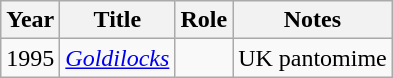<table class=wikitable>
<tr>
<th>Year</th>
<th>Title</th>
<th>Role</th>
<th>Notes</th>
</tr>
<tr>
<td>1995</td>
<td><em><a href='#'>Goldilocks</a></em></td>
<td></td>
<td>UK pantomime</td>
</tr>
</table>
